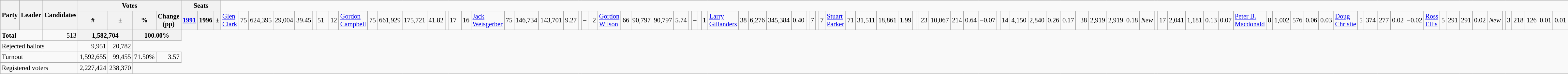<table class="wikitable" style="text-align:right; font-size:85%">
<tr>
<th rowspan="2" colspan="2" style="width:15%">Party</th>
<th rowspan="2">Leader</th>
<th rowspan="2">Candidates</th>
<th colspan="6">Votes</th>
<th colspan="3">Seats</th>
</tr>
<tr>
<th>#</th>
<th>±</th>
<th>%</th>
<th colspan="3">Change (pp)</th>
<th><a href='#'>1991</a></th>
<th>1996</th>
<th>±<br></th>
<td style="text-align:left;"><a href='#'>Glen Clark</a></td>
<td>75</td>
<td>624,395</td>
<td>29,004</td>
<td>39.45</td>
<td></td>
<td>51</td>
<td></td>
<td>12<br></td>
<td style="text-align:left;"><a href='#'>Gordon Campbell</a></td>
<td>75</td>
<td>661,929</td>
<td>175,721</td>
<td>41.82</td>
<td></td>
<td>17</td>
<td></td>
<td>16<br></td>
<td style="text-align:left;"><a href='#'>Jack Weisgerber</a></td>
<td>75</td>
<td>146,734</td>
<td>143,701</td>
<td>9.27</td>
<td></td>
<td>–</td>
<td></td>
<td>2<br></td>
<td style="text-align:left;"><a href='#'>Gordon Wilson</a></td>
<td>66</td>
<td>90,797</td>
<td>90,797</td>
<td>5.74</td>
<td></td>
<td>–</td>
<td></td>
<td>1<br></td>
<td style="text-align:left;"><a href='#'>Larry Gillanders</a></td>
<td>38</td>
<td>6,276</td>
<td>345,384</td>
<td>0.40</td>
<td></td>
<td>7</td>
<td></td>
<td>7<br></td>
<td style="text-align:left;"><a href='#'>Stuart Parker</a></td>
<td>71</td>
<td>31,511</td>
<td>18,861</td>
<td>1.99</td>
<td><br></td>
<td style="text-align:left;"></td>
<td>23</td>
<td>10,067</td>
<td>214</td>
<td>0.64</td>
<td>−0.07<br></td>
<td style="text-align:left;"></td>
<td>14</td>
<td>4,150</td>
<td>2,840</td>
<td>0.26</td>
<td>0.17<br></td>
<td style="text-align:left;"></td>
<td>38</td>
<td>2,919</td>
<td>2,919</td>
<td>0.18</td>
<td><em>New</em><br></td>
<td style="text-align:left;"></td>
<td>17</td>
<td>2,041</td>
<td>1,181</td>
<td>0.13</td>
<td>0.07<br></td>
<td style="text-align:left;"><a href='#'>Peter B. Macdonald</a></td>
<td>8</td>
<td>1,002</td>
<td>576</td>
<td>0.06</td>
<td>0.03<br></td>
<td style="text-align:left;"><a href='#'>Doug Christie</a></td>
<td>5</td>
<td>374</td>
<td>277</td>
<td>0.02</td>
<td>−0.02<br></td>
<td style="text-align:left;"><a href='#'>Ross Ellis</a></td>
<td>5</td>
<td>291</td>
<td>291</td>
<td>0.02</td>
<td><em>New</em><br></td>
<td style="text-align:left;"></td>
<td>3</td>
<td>218</td>
<td>126</td>
<td>0.01</td>
<td>0.01</td>
</tr>
<tr>
<td colspan="3" style="text-align: left;"><strong>Total</strong></td>
<td>513</td>
<th colspan="2">1,582,704</th>
<th colspan="2">100.00%</th>
</tr>
<tr>
<td colspan="4" style="text-align:left;">Rejected ballots</td>
<td>9,951</td>
<td>20,782</td>
</tr>
<tr>
<td colspan="4" style="text-align:left;">Turnout</td>
<td>1,592,655</td>
<td>99,455</td>
<td>71.50%</td>
<td>3.57</td>
</tr>
<tr>
<td colspan="4" style="text-align:left;">Registered voters</td>
<td>2,227,424</td>
<td>238,370</td>
</tr>
</table>
